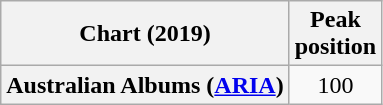<table class="wikitable plainrowheaders" style="text-align:center">
<tr>
<th scope="col">Chart (2019)</th>
<th scope="col">Peak<br>position</th>
</tr>
<tr>
<th scope="row">Australian Albums (<a href='#'>ARIA</a>)</th>
<td>100</td>
</tr>
</table>
